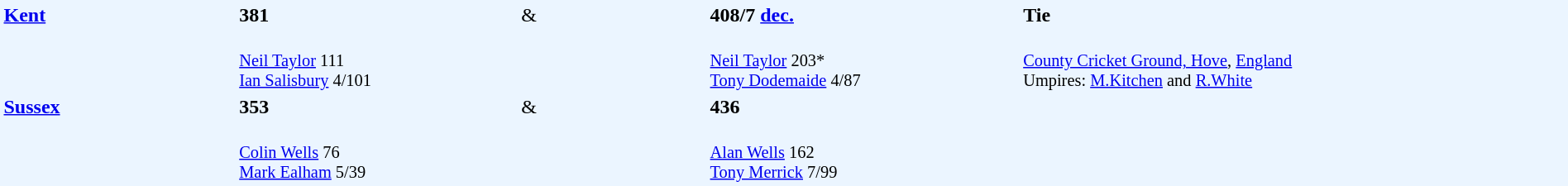<table width="100%" style="background: #EBF5FF">
<tr>
<td width="15%" valign="top" rowspan="2"><strong><a href='#'>Kent</a></strong></td>
<td width="18%"><strong>381</strong></td>
<td width="12%">&</td>
<td width="20%"><strong>408/7 <a href='#'>dec.</a> </strong></td>
<td width="35%"><strong>Tie</strong></td>
</tr>
<tr>
<td style="font-size: 85%;" valign="top"><br><a href='#'>Neil Taylor</a> 111<br>
<a href='#'>Ian Salisbury</a> 4/101</td>
<td></td>
<td style="font-size: 85%;"><br><a href='#'>Neil Taylor</a> 203*<br>
<a href='#'>Tony Dodemaide</a> 4/87</td>
<td valign="top" style="font-size: 85%;" rowspan="3"><br><a href='#'>County Cricket Ground, Hove</a>, <a href='#'>England</a><br>
Umpires: <a href='#'>M.Kitchen</a> and <a href='#'>R.White</a></td>
</tr>
<tr>
<td valign="top" rowspan="2"><strong><a href='#'>Sussex</a></strong></td>
<td><strong>353</strong></td>
<td>&</td>
<td><strong>436</strong></td>
</tr>
<tr>
<td style="font-size: 85%;"><br><a href='#'>Colin Wells</a> 76<br>
<a href='#'>Mark Ealham</a> 5/39</td>
<td></td>
<td valign="top" style="font-size: 85%;"><br><a href='#'>Alan Wells</a> 162<br>
<a href='#'>Tony Merrick</a> 7/99</td>
</tr>
</table>
